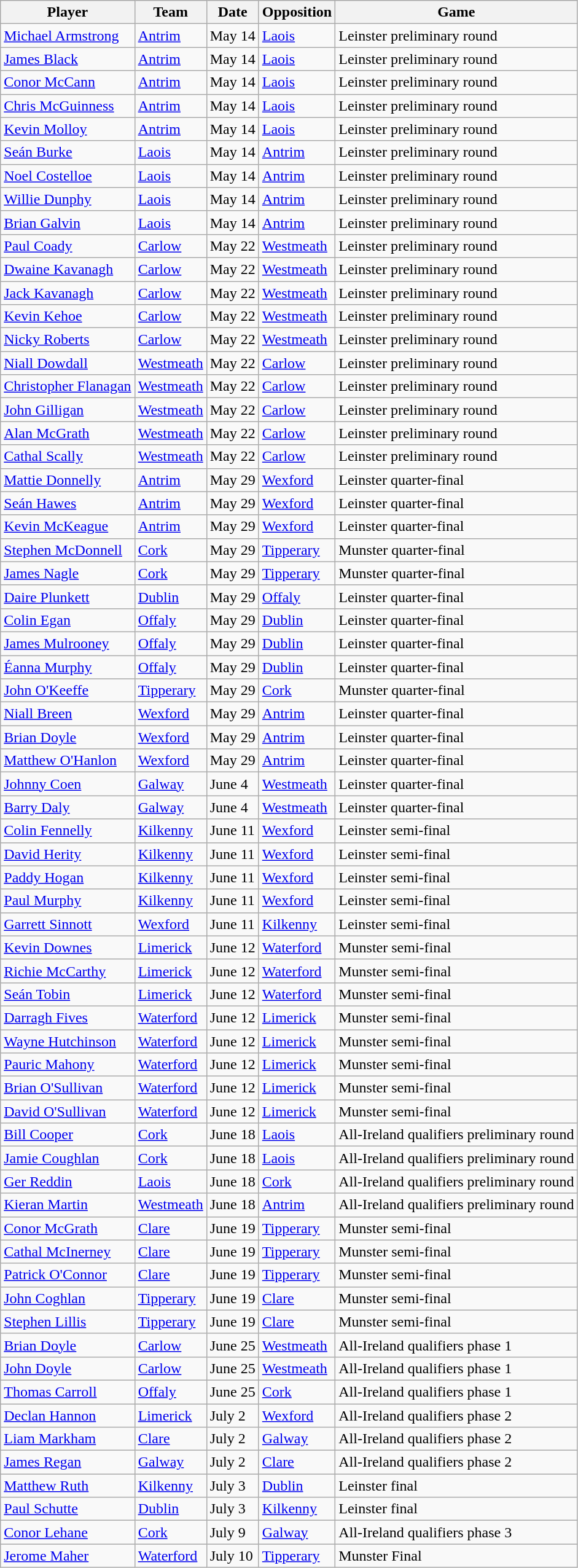<table class="wikitable">
<tr>
<th>Player</th>
<th>Team</th>
<th>Date</th>
<th>Opposition</th>
<th>Game</th>
</tr>
<tr>
<td><a href='#'>Michael Armstrong</a></td>
<td><a href='#'>Antrim</a></td>
<td>May 14</td>
<td><a href='#'>Laois</a></td>
<td>Leinster preliminary round</td>
</tr>
<tr>
<td><a href='#'>James Black</a></td>
<td><a href='#'>Antrim</a></td>
<td>May 14</td>
<td><a href='#'>Laois</a></td>
<td>Leinster preliminary round</td>
</tr>
<tr>
<td><a href='#'>Conor McCann</a></td>
<td><a href='#'>Antrim</a></td>
<td>May 14</td>
<td><a href='#'>Laois</a></td>
<td>Leinster preliminary round</td>
</tr>
<tr>
<td><a href='#'>Chris McGuinness</a></td>
<td><a href='#'>Antrim</a></td>
<td>May 14</td>
<td><a href='#'>Laois</a></td>
<td>Leinster preliminary round</td>
</tr>
<tr>
<td><a href='#'>Kevin Molloy</a></td>
<td><a href='#'>Antrim</a></td>
<td>May 14</td>
<td><a href='#'>Laois</a></td>
<td>Leinster preliminary round</td>
</tr>
<tr>
<td><a href='#'>Seán Burke</a></td>
<td><a href='#'>Laois</a></td>
<td>May 14</td>
<td><a href='#'>Antrim</a></td>
<td>Leinster preliminary round</td>
</tr>
<tr>
<td><a href='#'>Noel Costelloe</a></td>
<td><a href='#'>Laois</a></td>
<td>May 14</td>
<td><a href='#'>Antrim</a></td>
<td>Leinster preliminary round</td>
</tr>
<tr>
<td><a href='#'>Willie Dunphy</a></td>
<td><a href='#'>Laois</a></td>
<td>May 14</td>
<td><a href='#'>Antrim</a></td>
<td>Leinster preliminary round</td>
</tr>
<tr>
<td><a href='#'>Brian Galvin</a></td>
<td><a href='#'>Laois</a></td>
<td>May 14</td>
<td><a href='#'>Antrim</a></td>
<td>Leinster preliminary round</td>
</tr>
<tr>
<td><a href='#'>Paul Coady</a></td>
<td><a href='#'>Carlow</a></td>
<td>May 22</td>
<td><a href='#'>Westmeath</a></td>
<td>Leinster preliminary round</td>
</tr>
<tr>
<td><a href='#'>Dwaine Kavanagh</a></td>
<td><a href='#'>Carlow</a></td>
<td>May 22</td>
<td><a href='#'>Westmeath</a></td>
<td>Leinster preliminary round</td>
</tr>
<tr>
<td><a href='#'>Jack Kavanagh</a></td>
<td><a href='#'>Carlow</a></td>
<td>May 22</td>
<td><a href='#'>Westmeath</a></td>
<td>Leinster preliminary round</td>
</tr>
<tr>
<td><a href='#'>Kevin Kehoe</a></td>
<td><a href='#'>Carlow</a></td>
<td>May 22</td>
<td><a href='#'>Westmeath</a></td>
<td>Leinster preliminary round</td>
</tr>
<tr>
<td><a href='#'>Nicky Roberts</a></td>
<td><a href='#'>Carlow</a></td>
<td>May 22</td>
<td><a href='#'>Westmeath</a></td>
<td>Leinster preliminary round</td>
</tr>
<tr>
<td><a href='#'>Niall Dowdall</a></td>
<td><a href='#'>Westmeath</a></td>
<td>May 22</td>
<td><a href='#'>Carlow</a></td>
<td>Leinster preliminary round</td>
</tr>
<tr>
<td><a href='#'>Christopher Flanagan</a></td>
<td><a href='#'>Westmeath</a></td>
<td>May 22</td>
<td><a href='#'>Carlow</a></td>
<td>Leinster preliminary round</td>
</tr>
<tr>
<td><a href='#'>John Gilligan</a></td>
<td><a href='#'>Westmeath</a></td>
<td>May 22</td>
<td><a href='#'>Carlow</a></td>
<td>Leinster preliminary round</td>
</tr>
<tr>
<td><a href='#'>Alan McGrath</a></td>
<td><a href='#'>Westmeath</a></td>
<td>May 22</td>
<td><a href='#'>Carlow</a></td>
<td>Leinster preliminary round</td>
</tr>
<tr>
<td><a href='#'>Cathal Scally</a></td>
<td><a href='#'>Westmeath</a></td>
<td>May 22</td>
<td><a href='#'>Carlow</a></td>
<td>Leinster preliminary round</td>
</tr>
<tr>
<td><a href='#'>Mattie Donnelly</a></td>
<td><a href='#'>Antrim</a></td>
<td>May 29</td>
<td><a href='#'>Wexford</a></td>
<td>Leinster quarter-final</td>
</tr>
<tr>
<td><a href='#'>Seán Hawes</a></td>
<td><a href='#'>Antrim</a></td>
<td>May 29</td>
<td><a href='#'>Wexford</a></td>
<td>Leinster quarter-final</td>
</tr>
<tr>
<td><a href='#'>Kevin McKeague</a></td>
<td><a href='#'>Antrim</a></td>
<td>May 29</td>
<td><a href='#'>Wexford</a></td>
<td>Leinster quarter-final</td>
</tr>
<tr>
<td><a href='#'>Stephen McDonnell</a></td>
<td><a href='#'>Cork</a></td>
<td>May 29</td>
<td><a href='#'>Tipperary</a></td>
<td>Munster quarter-final</td>
</tr>
<tr>
<td><a href='#'>James Nagle</a></td>
<td><a href='#'>Cork</a></td>
<td>May 29</td>
<td><a href='#'>Tipperary</a></td>
<td>Munster quarter-final</td>
</tr>
<tr>
<td><a href='#'>Daire Plunkett</a></td>
<td><a href='#'>Dublin</a></td>
<td>May 29</td>
<td><a href='#'>Offaly</a></td>
<td>Leinster quarter-final</td>
</tr>
<tr>
<td><a href='#'>Colin Egan</a></td>
<td><a href='#'>Offaly</a></td>
<td>May 29</td>
<td><a href='#'>Dublin</a></td>
<td>Leinster quarter-final</td>
</tr>
<tr>
<td><a href='#'>James Mulrooney</a></td>
<td><a href='#'>Offaly</a></td>
<td>May 29</td>
<td><a href='#'>Dublin</a></td>
<td>Leinster quarter-final</td>
</tr>
<tr>
<td><a href='#'>Éanna Murphy</a></td>
<td><a href='#'>Offaly</a></td>
<td>May 29</td>
<td><a href='#'>Dublin</a></td>
<td>Leinster quarter-final</td>
</tr>
<tr>
<td><a href='#'>John O'Keeffe</a></td>
<td><a href='#'>Tipperary</a></td>
<td>May 29</td>
<td><a href='#'>Cork</a></td>
<td>Munster quarter-final</td>
</tr>
<tr>
<td><a href='#'>Niall Breen</a></td>
<td><a href='#'>Wexford</a></td>
<td>May 29</td>
<td><a href='#'>Antrim</a></td>
<td>Leinster quarter-final</td>
</tr>
<tr>
<td><a href='#'>Brian Doyle</a></td>
<td><a href='#'>Wexford</a></td>
<td>May 29</td>
<td><a href='#'>Antrim</a></td>
<td>Leinster quarter-final</td>
</tr>
<tr>
<td><a href='#'>Matthew O'Hanlon</a></td>
<td><a href='#'>Wexford</a></td>
<td>May 29</td>
<td><a href='#'>Antrim</a></td>
<td>Leinster quarter-final</td>
</tr>
<tr>
<td><a href='#'>Johnny Coen</a></td>
<td><a href='#'>Galway</a></td>
<td>June 4</td>
<td><a href='#'>Westmeath</a></td>
<td>Leinster quarter-final</td>
</tr>
<tr>
<td><a href='#'>Barry Daly</a></td>
<td><a href='#'>Galway</a></td>
<td>June 4</td>
<td><a href='#'>Westmeath</a></td>
<td>Leinster quarter-final</td>
</tr>
<tr>
<td><a href='#'>Colin Fennelly</a></td>
<td><a href='#'>Kilkenny</a></td>
<td>June 11</td>
<td><a href='#'>Wexford</a></td>
<td>Leinster semi-final</td>
</tr>
<tr>
<td><a href='#'>David Herity</a></td>
<td><a href='#'>Kilkenny</a></td>
<td>June 11</td>
<td><a href='#'>Wexford</a></td>
<td>Leinster semi-final</td>
</tr>
<tr>
<td><a href='#'>Paddy Hogan</a></td>
<td><a href='#'>Kilkenny</a></td>
<td>June 11</td>
<td><a href='#'>Wexford</a></td>
<td>Leinster semi-final</td>
</tr>
<tr>
<td><a href='#'>Paul Murphy</a></td>
<td><a href='#'>Kilkenny</a></td>
<td>June 11</td>
<td><a href='#'>Wexford</a></td>
<td>Leinster semi-final</td>
</tr>
<tr>
<td><a href='#'>Garrett Sinnott</a></td>
<td><a href='#'>Wexford</a></td>
<td>June 11</td>
<td><a href='#'>Kilkenny</a></td>
<td>Leinster semi-final</td>
</tr>
<tr>
<td><a href='#'>Kevin Downes</a></td>
<td><a href='#'>Limerick</a></td>
<td>June 12</td>
<td><a href='#'>Waterford</a></td>
<td>Munster semi-final</td>
</tr>
<tr>
<td><a href='#'>Richie McCarthy</a></td>
<td><a href='#'>Limerick</a></td>
<td>June 12</td>
<td><a href='#'>Waterford</a></td>
<td>Munster semi-final</td>
</tr>
<tr>
<td><a href='#'>Seán Tobin</a></td>
<td><a href='#'>Limerick</a></td>
<td>June 12</td>
<td><a href='#'>Waterford</a></td>
<td>Munster semi-final</td>
</tr>
<tr>
<td><a href='#'>Darragh Fives</a></td>
<td><a href='#'>Waterford</a></td>
<td>June 12</td>
<td><a href='#'>Limerick</a></td>
<td>Munster semi-final</td>
</tr>
<tr>
<td><a href='#'>Wayne Hutchinson</a></td>
<td><a href='#'>Waterford</a></td>
<td>June 12</td>
<td><a href='#'>Limerick</a></td>
<td>Munster semi-final</td>
</tr>
<tr>
<td><a href='#'>Pauric Mahony</a></td>
<td><a href='#'>Waterford</a></td>
<td>June 12</td>
<td><a href='#'>Limerick</a></td>
<td>Munster semi-final</td>
</tr>
<tr>
<td><a href='#'>Brian O'Sullivan</a></td>
<td><a href='#'>Waterford</a></td>
<td>June 12</td>
<td><a href='#'>Limerick</a></td>
<td>Munster semi-final</td>
</tr>
<tr>
<td><a href='#'>David O'Sullivan</a></td>
<td><a href='#'>Waterford</a></td>
<td>June 12</td>
<td><a href='#'>Limerick</a></td>
<td>Munster semi-final</td>
</tr>
<tr>
<td><a href='#'>Bill Cooper</a></td>
<td><a href='#'>Cork</a></td>
<td>June 18</td>
<td><a href='#'>Laois</a></td>
<td>All-Ireland qualifiers preliminary round</td>
</tr>
<tr>
<td><a href='#'>Jamie Coughlan</a></td>
<td><a href='#'>Cork</a></td>
<td>June 18</td>
<td><a href='#'>Laois</a></td>
<td>All-Ireland qualifiers preliminary round</td>
</tr>
<tr>
<td><a href='#'>Ger Reddin</a></td>
<td><a href='#'>Laois</a></td>
<td>June 18</td>
<td><a href='#'>Cork</a></td>
<td>All-Ireland qualifiers preliminary round</td>
</tr>
<tr>
<td><a href='#'>Kieran Martin</a></td>
<td><a href='#'>Westmeath</a></td>
<td>June 18</td>
<td><a href='#'>Antrim</a></td>
<td>All-Ireland qualifiers preliminary round</td>
</tr>
<tr>
<td><a href='#'>Conor McGrath</a></td>
<td><a href='#'>Clare</a></td>
<td>June 19</td>
<td><a href='#'>Tipperary</a></td>
<td>Munster semi-final</td>
</tr>
<tr>
<td><a href='#'>Cathal McInerney</a></td>
<td><a href='#'>Clare</a></td>
<td>June 19</td>
<td><a href='#'>Tipperary</a></td>
<td>Munster semi-final</td>
</tr>
<tr>
<td><a href='#'>Patrick O'Connor</a></td>
<td><a href='#'>Clare</a></td>
<td>June 19</td>
<td><a href='#'>Tipperary</a></td>
<td>Munster semi-final</td>
</tr>
<tr>
<td><a href='#'>John Coghlan</a></td>
<td><a href='#'>Tipperary</a></td>
<td>June 19</td>
<td><a href='#'>Clare</a></td>
<td>Munster semi-final</td>
</tr>
<tr>
<td><a href='#'>Stephen Lillis</a></td>
<td><a href='#'>Tipperary</a></td>
<td>June 19</td>
<td><a href='#'>Clare</a></td>
<td>Munster semi-final</td>
</tr>
<tr>
<td><a href='#'>Brian Doyle</a></td>
<td><a href='#'>Carlow</a></td>
<td>June 25</td>
<td><a href='#'>Westmeath</a></td>
<td>All-Ireland qualifiers phase 1</td>
</tr>
<tr>
<td><a href='#'>John Doyle</a></td>
<td><a href='#'>Carlow</a></td>
<td>June 25</td>
<td><a href='#'>Westmeath</a></td>
<td>All-Ireland qualifiers phase 1</td>
</tr>
<tr>
<td><a href='#'>Thomas Carroll</a></td>
<td><a href='#'>Offaly</a></td>
<td>June 25</td>
<td><a href='#'>Cork</a></td>
<td>All-Ireland qualifiers phase 1</td>
</tr>
<tr>
<td><a href='#'>Declan Hannon</a></td>
<td><a href='#'>Limerick</a></td>
<td>July 2</td>
<td><a href='#'>Wexford</a></td>
<td>All-Ireland qualifiers phase 2</td>
</tr>
<tr>
<td><a href='#'>Liam Markham</a></td>
<td><a href='#'>Clare</a></td>
<td>July 2</td>
<td><a href='#'>Galway</a></td>
<td>All-Ireland qualifiers phase 2</td>
</tr>
<tr>
<td><a href='#'>James Regan</a></td>
<td><a href='#'>Galway</a></td>
<td>July 2</td>
<td><a href='#'>Clare</a></td>
<td>All-Ireland qualifiers phase 2</td>
</tr>
<tr>
<td><a href='#'>Matthew Ruth</a></td>
<td><a href='#'>Kilkenny</a></td>
<td>July 3</td>
<td><a href='#'>Dublin</a></td>
<td>Leinster final</td>
</tr>
<tr>
<td><a href='#'>Paul Schutte</a></td>
<td><a href='#'>Dublin</a></td>
<td>July 3</td>
<td><a href='#'>Kilkenny</a></td>
<td>Leinster final</td>
</tr>
<tr>
<td><a href='#'>Conor Lehane</a></td>
<td><a href='#'>Cork</a></td>
<td>July 9</td>
<td><a href='#'>Galway</a></td>
<td>All-Ireland qualifiers phase 3</td>
</tr>
<tr>
<td><a href='#'>Jerome Maher</a></td>
<td><a href='#'>Waterford</a></td>
<td>July 10</td>
<td><a href='#'>Tipperary</a></td>
<td>Munster Final</td>
</tr>
</table>
